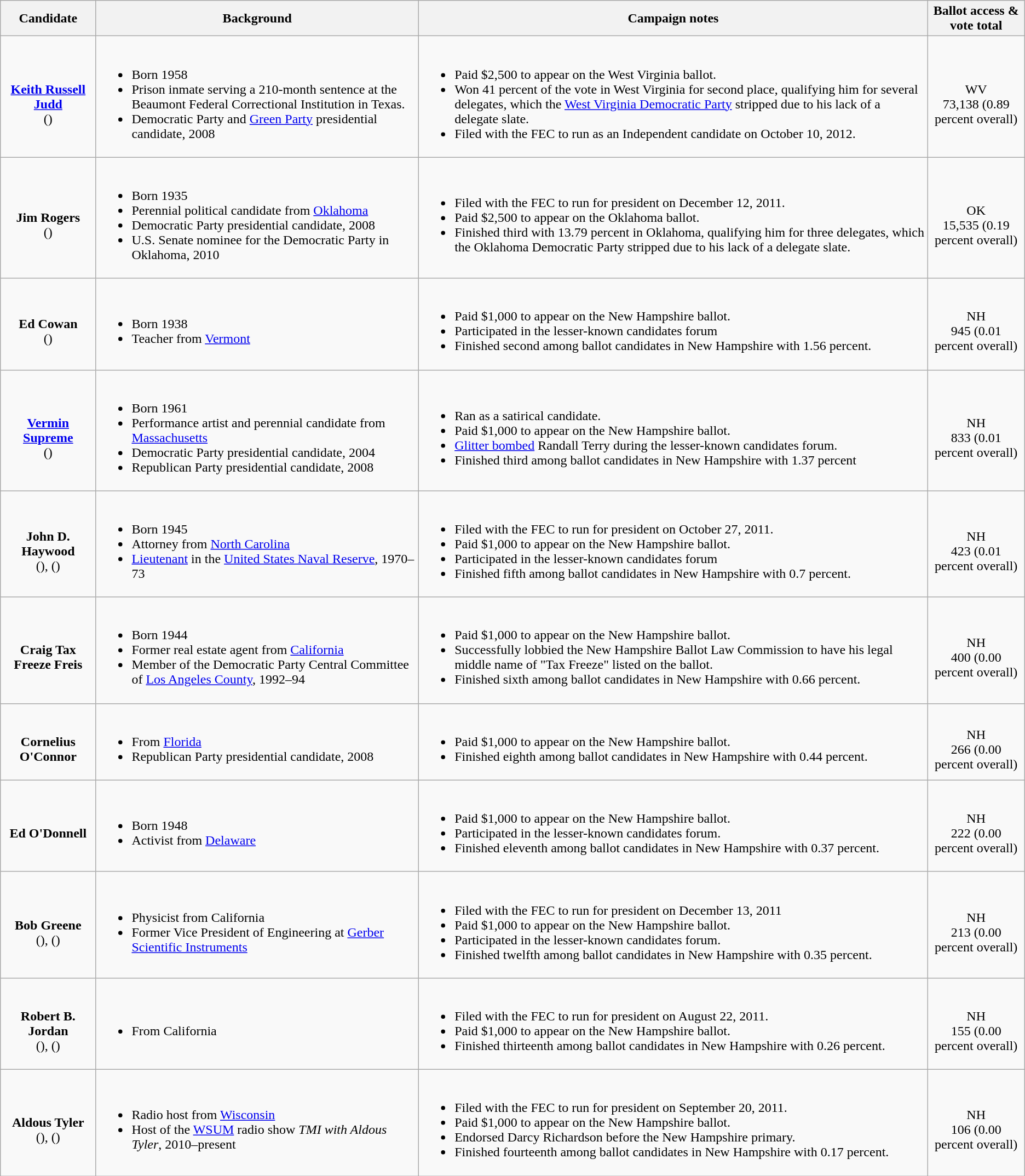<table class="wikitable sortable">
<tr>
<th>Candidate</th>
<th>Background</th>
<th>Campaign notes</th>
<th>Ballot access & vote total</th>
</tr>
<tr>
<td align="center"><br><strong><a href='#'>Keith Russell Judd</a></strong><br>()</td>
<td><br><ul><li>Born 1958</li><li>Prison inmate serving a 210-month sentence at the Beaumont Federal Correctional Institution in Texas.</li><li>Democratic Party and <a href='#'>Green Party</a> presidential candidate, 2008</li></ul></td>
<td><br><ul><li>Paid $2,500 to appear on the West Virginia ballot.</li><li>Won 41 percent of the vote in West Virginia for second place, qualifying him for several delegates, which the <a href='#'>West Virginia Democratic Party</a> stripped due to his lack of a delegate slate.</li><li>Filed with the FEC to run as an Independent candidate on October 10, 2012.</li></ul></td>
<td align="center"><br>WV<br>73,138 (0.89 percent overall)</td>
</tr>
<tr>
<td align="center"><br><strong>Jim Rogers</strong><br>()</td>
<td><br><ul><li>Born 1935</li><li>Perennial political candidate from <a href='#'>Oklahoma</a></li><li>Democratic Party presidential candidate, 2008</li><li>U.S. Senate nominee for the Democratic Party in Oklahoma, 2010</li></ul></td>
<td><br><ul><li>Filed with the FEC to run for president on December 12, 2011.</li><li>Paid $2,500 to appear on the Oklahoma ballot.</li><li>Finished third with 13.79 percent in Oklahoma, qualifying him for three delegates, which the Oklahoma Democratic Party stripped due to his lack of a delegate slate.</li></ul></td>
<td align="center"><br>OK<br>15,535 (0.19 percent overall)</td>
</tr>
<tr>
<td align="center"><br><strong>Ed Cowan</strong><br>()</td>
<td><br><ul><li>Born 1938</li><li>Teacher from <a href='#'>Vermont</a></li></ul></td>
<td><br><ul><li>Paid $1,000 to appear on the New Hampshire ballot.</li><li>Participated in the lesser-known candidates forum</li><li>Finished second among ballot candidates in New Hampshire with 1.56 percent.</li></ul></td>
<td align="center"><br>NH<br>945 (0.01 percent overall)</td>
</tr>
<tr>
<td align="center"><br><strong><a href='#'>Vermin Supreme</a></strong><br>()</td>
<td><br><ul><li>Born 1961</li><li>Performance artist and perennial candidate from <a href='#'>Massachusetts</a></li><li>Democratic Party presidential candidate, 2004</li><li>Republican Party presidential candidate, 2008</li></ul></td>
<td><br><ul><li>Ran as a satirical candidate.</li><li>Paid $1,000 to appear on the New Hampshire ballot.</li><li><a href='#'>Glitter bombed</a> Randall Terry during the lesser-known candidates forum.</li><li>Finished third among ballot candidates in New Hampshire with 1.37 percent</li></ul></td>
<td align="center"><br>NH<br>833 (0.01 percent overall)</td>
</tr>
<tr>
<td align="center"><br><strong>John D. Haywood</strong> <br>(), ()</td>
<td><br><ul><li>Born 1945</li><li>Attorney from <a href='#'>North Carolina</a></li><li><a href='#'>Lieutenant</a> in the <a href='#'>United States Naval Reserve</a>, 1970–73</li></ul></td>
<td><br><ul><li>Filed with the FEC to run for president on October 27, 2011.</li><li>Paid $1,000 to appear on the New Hampshire ballot.</li><li>Participated in the lesser-known candidates forum</li><li>Finished fifth among ballot candidates in New Hampshire with 0.7 percent.</li></ul></td>
<td align="center"><br>NH<br>423 (0.01 percent overall)</td>
</tr>
<tr>
<td align="center"><br><strong>Craig Tax Freeze Freis</strong></td>
<td><br><ul><li>Born 1944</li><li>Former real estate agent from <a href='#'>California</a></li><li>Member of the Democratic Party Central Committee of <a href='#'>Los Angeles County</a>, 1992–94</li></ul></td>
<td><br><ul><li>Paid $1,000 to appear on the New Hampshire ballot.</li><li>Successfully lobbied the New Hampshire Ballot Law Commission to have his legal middle name of "Tax Freeze" listed on the ballot.</li><li>Finished sixth among ballot candidates in New Hampshire with 0.66 percent.</li></ul></td>
<td align="center"><br>NH<br>400 (0.00 percent overall)</td>
</tr>
<tr>
<td align="center"><br><strong>Cornelius O'Connor</strong></td>
<td><br><ul><li>From <a href='#'>Florida</a></li><li>Republican Party presidential candidate, 2008</li></ul></td>
<td><br><ul><li>Paid $1,000 to appear on the New Hampshire ballot.</li><li>Finished eighth among ballot candidates in New Hampshire with 0.44 percent.</li></ul></td>
<td align="center"><br>NH<br>266 (0.00 percent overall)</td>
</tr>
<tr>
<td align="center"><br><strong>Ed O'Donnell</strong></td>
<td><br><ul><li>Born 1948</li><li>Activist from <a href='#'>Delaware</a></li></ul></td>
<td><br><ul><li>Paid $1,000 to appear on the New Hampshire ballot.</li><li>Participated in the lesser-known candidates forum.</li><li>Finished eleventh among ballot candidates in New Hampshire with 0.37 percent.</li></ul></td>
<td align="center"><br>NH<br>222 (0.00 percent overall)</td>
</tr>
<tr>
<td align="center"><br><strong>Bob Greene</strong><br>(), ()</td>
<td><br><ul><li>Physicist from California</li><li>Former Vice President of Engineering at <a href='#'>Gerber Scientific Instruments</a></li></ul></td>
<td><br><ul><li>Filed with the FEC to run for president on December 13, 2011</li><li>Paid $1,000 to appear on the New Hampshire ballot.</li><li>Participated in the lesser-known candidates forum.</li><li>Finished twelfth among ballot candidates in New Hampshire with 0.35 percent.</li></ul></td>
<td align="center"><br>NH<br>213 (0.00 percent overall)</td>
</tr>
<tr>
<td align="center"><br><strong>Robert B. Jordan</strong><br>(), ()</td>
<td><br><ul><li>From California</li></ul></td>
<td><br><ul><li>Filed with the FEC to run for president on August 22, 2011.</li><li>Paid $1,000 to appear on the New Hampshire ballot.</li><li>Finished thirteenth among ballot candidates in New Hampshire with 0.26 percent.</li></ul></td>
<td align="center"><br>NH<br>155 (0.00 percent overall)</td>
</tr>
<tr>
<td align="center"><br><strong>Aldous Tyler</strong><br>(), ()</td>
<td><br><ul><li>Radio host from <a href='#'>Wisconsin</a></li><li>Host of the <a href='#'>WSUM</a> radio show <em>TMI with Aldous Tyler</em>, 2010–present</li></ul></td>
<td><br><ul><li>Filed with the FEC to run for president on September 20, 2011.</li><li>Paid $1,000 to appear on the New Hampshire ballot.</li><li>Endorsed Darcy Richardson before the New Hampshire primary.</li><li>Finished fourteenth among ballot candidates in New Hampshire with 0.17 percent.</li></ul></td>
<td align="center"><br>NH<br>106 (0.00 percent overall)</td>
</tr>
</table>
